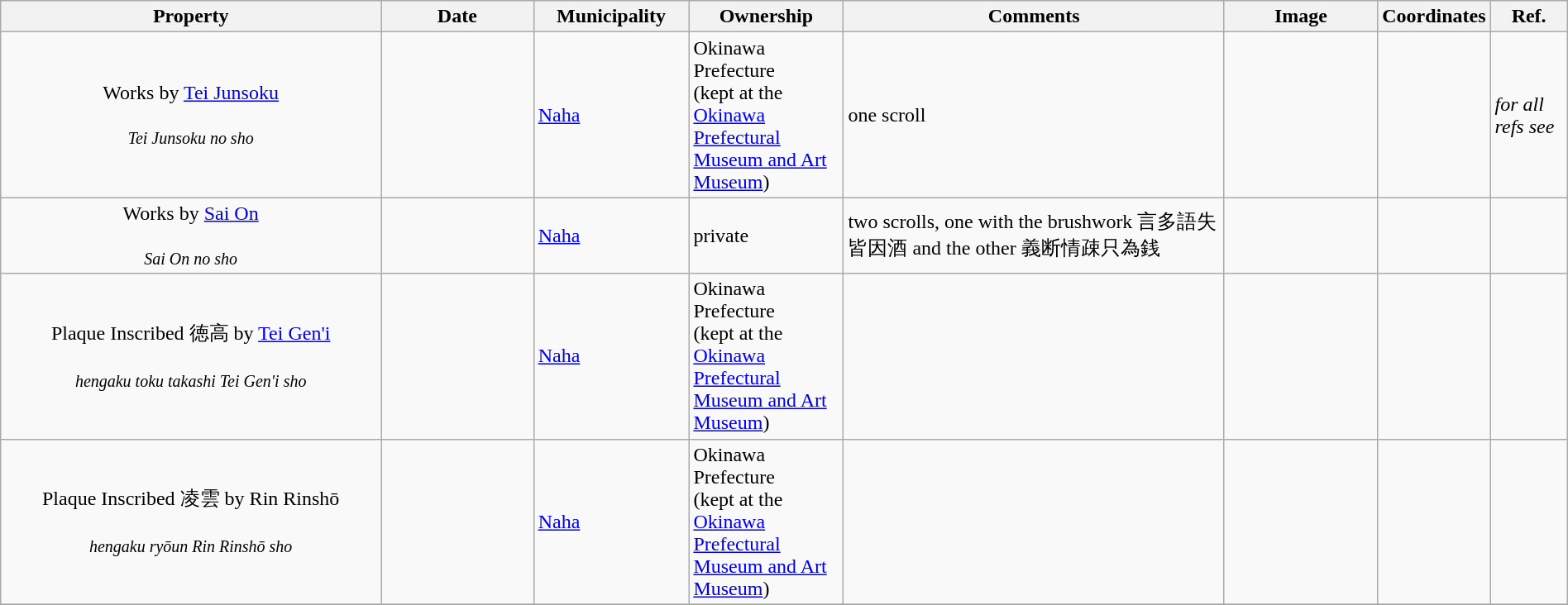<table class="wikitable sortable"  style="width:100%;">
<tr>
<th width="25%" align="left">Property</th>
<th width="10%" align="left">Date</th>
<th width="10%" align="left">Municipality</th>
<th width="10%" align="left">Ownership</th>
<th width="25%" align="left" class="unsortable">Comments</th>
<th width="10%" align="left" class="unsortable">Image</th>
<th width="5%" align="left" class="unsortable">Coordinates</th>
<th width="5%" align="left" class="unsortable">Ref.</th>
</tr>
<tr>
<td align="center">Works by <a href='#'>Tei Junsoku</a><br><br><small><em>Tei Junsoku no sho</em></small></td>
<td></td>
<td><a href='#'>Naha</a></td>
<td>Okinawa Prefecture<br>(kept at the <a href='#'>Okinawa Prefectural Museum and Art Museum</a>)</td>
<td>one scroll</td>
<td></td>
<td></td>
<td><em>for all refs see</em> </td>
</tr>
<tr>
<td align="center">Works by <a href='#'>Sai On</a><br><br><small><em>Sai On no sho</em></small></td>
<td></td>
<td><a href='#'>Naha</a></td>
<td>private</td>
<td>two scrolls, one with the brushwork 言多語失皆因酒 and the other 義断情疎只為銭</td>
<td></td>
<td></td>
<td></td>
</tr>
<tr>
<td align="center">Plaque Inscribed 徳高 by <a href='#'>Tei Gen'i</a><br><br><small><em>hengaku toku takashi Tei Gen'i sho</em></small></td>
<td></td>
<td><a href='#'>Naha</a></td>
<td>Okinawa Prefecture<br>(kept at the <a href='#'>Okinawa Prefectural Museum and Art Museum</a>)</td>
<td></td>
<td></td>
<td></td>
<td></td>
</tr>
<tr>
<td align="center">Plaque Inscribed 凌雲 by Rin Rinshō<br><br><small><em>hengaku ryōun Rin Rinshō sho</em></small></td>
<td></td>
<td><a href='#'>Naha</a></td>
<td>Okinawa Prefecture<br>(kept at the <a href='#'>Okinawa Prefectural Museum and Art Museum</a>)</td>
<td></td>
<td></td>
<td></td>
<td></td>
</tr>
<tr>
</tr>
</table>
